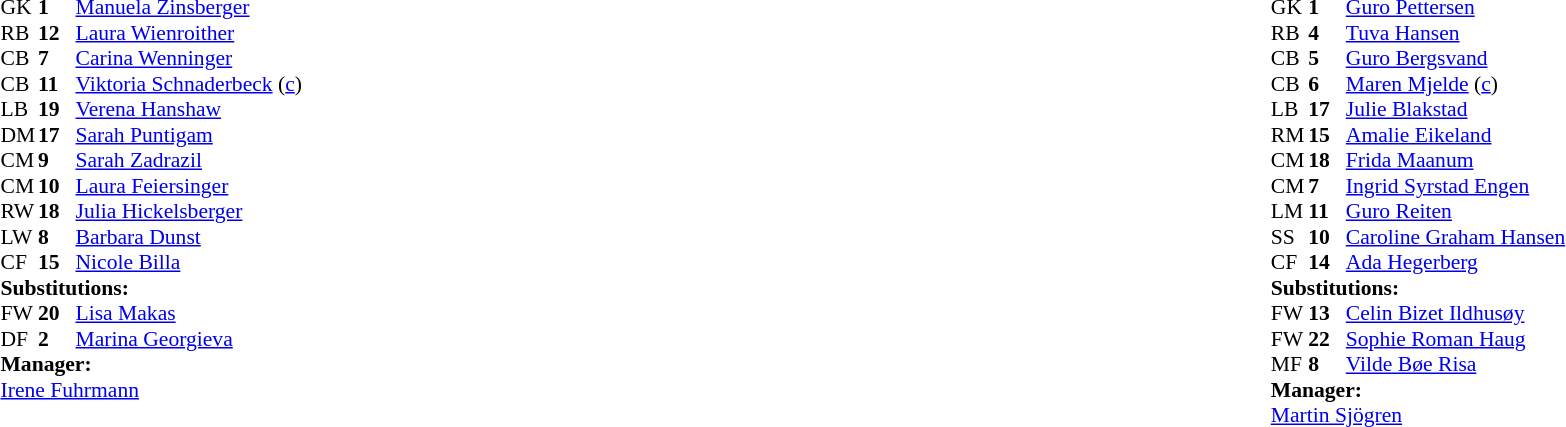<table width="100%">
<tr>
<td valign="top" width="40%"><br><table style="font-size:90%" cellspacing="0" cellpadding="0">
<tr>
<th width=25></th>
<th width=25></th>
</tr>
<tr>
<td>GK</td>
<td><strong>1</strong></td>
<td><a href='#'>Manuela Zinsberger</a></td>
</tr>
<tr>
<td>RB</td>
<td><strong>12</strong></td>
<td><a href='#'>Laura Wienroither</a></td>
</tr>
<tr>
<td>CB</td>
<td><strong>7</strong></td>
<td><a href='#'>Carina Wenninger</a></td>
<td></td>
</tr>
<tr>
<td>CB</td>
<td><strong>11</strong></td>
<td><a href='#'>Viktoria Schnaderbeck</a> (<a href='#'>c</a>)</td>
</tr>
<tr>
<td>LB</td>
<td><strong>19</strong></td>
<td><a href='#'>Verena Hanshaw</a></td>
</tr>
<tr>
<td>DM</td>
<td><strong>17</strong></td>
<td><a href='#'>Sarah Puntigam</a></td>
</tr>
<tr>
<td>CM</td>
<td><strong>9</strong></td>
<td><a href='#'>Sarah Zadrazil</a></td>
</tr>
<tr>
<td>CM</td>
<td><strong>10</strong></td>
<td><a href='#'>Laura Feiersinger</a></td>
</tr>
<tr>
<td>RW</td>
<td><strong>18</strong></td>
<td><a href='#'>Julia Hickelsberger</a></td>
<td></td>
<td></td>
</tr>
<tr>
<td>LW</td>
<td><strong>8</strong></td>
<td><a href='#'>Barbara Dunst</a></td>
</tr>
<tr>
<td>CF</td>
<td><strong>15</strong></td>
<td><a href='#'>Nicole Billa</a></td>
<td></td>
<td></td>
</tr>
<tr>
<td colspan=3><strong>Substitutions:</strong></td>
</tr>
<tr>
<td>FW</td>
<td><strong>20</strong></td>
<td><a href='#'>Lisa Makas</a></td>
<td></td>
<td></td>
</tr>
<tr>
<td>DF</td>
<td><strong>2</strong></td>
<td><a href='#'>Marina Georgieva</a></td>
<td></td>
<td></td>
</tr>
<tr>
<td colspan=3><strong>Manager:</strong></td>
</tr>
<tr>
<td colspan=3><a href='#'>Irene Fuhrmann</a></td>
</tr>
</table>
</td>
<td valign="top"></td>
<td valign="top" width="50%"><br><table style="font-size:90%; margin:auto" cellspacing="0" cellpadding="0">
<tr>
<th width=25></th>
<th width=25></th>
</tr>
<tr>
<td>GK</td>
<td><strong>1</strong></td>
<td><a href='#'>Guro Pettersen</a></td>
</tr>
<tr>
<td>RB</td>
<td><strong>4</strong></td>
<td><a href='#'>Tuva Hansen</a></td>
</tr>
<tr>
<td>CB</td>
<td><strong>5</strong></td>
<td><a href='#'>Guro Bergsvand</a></td>
</tr>
<tr>
<td>CB</td>
<td><strong>6</strong></td>
<td><a href='#'>Maren Mjelde</a> (<a href='#'>c</a>)</td>
</tr>
<tr>
<td>LB</td>
<td><strong>17</strong></td>
<td><a href='#'>Julie Blakstad</a></td>
<td></td>
<td></td>
</tr>
<tr>
<td>RM</td>
<td><strong>15</strong></td>
<td><a href='#'>Amalie Eikeland</a></td>
<td></td>
<td></td>
</tr>
<tr>
<td>CM</td>
<td><strong>18</strong></td>
<td><a href='#'>Frida Maanum</a></td>
<td></td>
<td></td>
</tr>
<tr>
<td>CM</td>
<td><strong>7</strong></td>
<td><a href='#'>Ingrid Syrstad Engen</a></td>
</tr>
<tr>
<td>LM</td>
<td><strong>11</strong></td>
<td><a href='#'>Guro Reiten</a></td>
</tr>
<tr>
<td>SS</td>
<td><strong>10</strong></td>
<td><a href='#'>Caroline Graham Hansen</a></td>
</tr>
<tr>
<td>CF</td>
<td><strong>14</strong></td>
<td><a href='#'>Ada Hegerberg</a></td>
</tr>
<tr>
<td colspan=3><strong>Substitutions:</strong></td>
</tr>
<tr>
<td>FW</td>
<td><strong>13</strong></td>
<td><a href='#'>Celin Bizet Ildhusøy</a></td>
<td></td>
<td></td>
</tr>
<tr>
<td>FW</td>
<td><strong>22</strong></td>
<td><a href='#'>Sophie Roman Haug</a></td>
<td></td>
<td></td>
</tr>
<tr>
<td>MF</td>
<td><strong>8</strong></td>
<td><a href='#'>Vilde Bøe Risa</a></td>
<td></td>
<td></td>
</tr>
<tr>
<td colspan=3><strong>Manager:</strong></td>
</tr>
<tr>
<td colspan=3> <a href='#'>Martin Sjögren</a></td>
</tr>
</table>
</td>
</tr>
</table>
